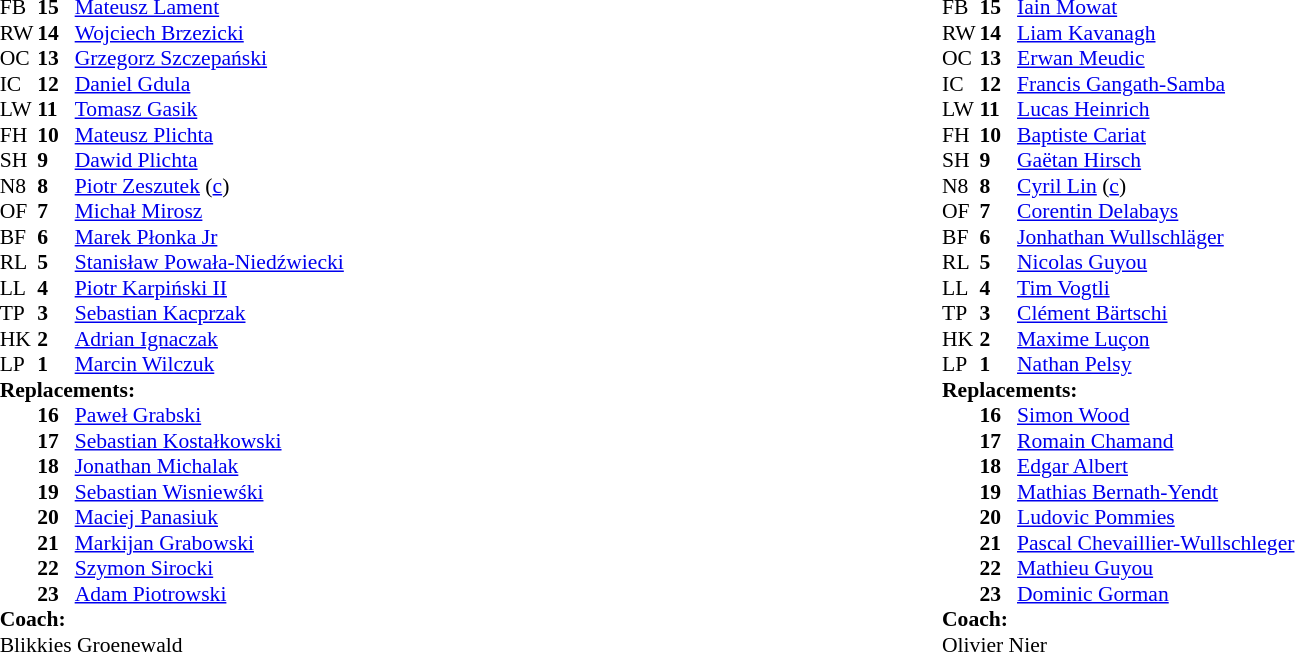<table style="width:100%">
<tr>
<td style="vertical-align:top;width:50%"><br><table style="font-size:90%" cellspacing="0" cellpadding="0" align="center">
<tr>
<th width="25"></th>
<th width="25"></th>
</tr>
<tr>
<td>FB</td>
<td><strong>15</strong></td>
<td><a href='#'>Mateusz Lament</a></td>
</tr>
<tr>
<td>RW</td>
<td><strong>14</strong></td>
<td><a href='#'>Wojciech Brzezicki</a></td>
<td></td>
<td></td>
</tr>
<tr>
<td>OC</td>
<td><strong>13</strong></td>
<td><a href='#'>Grzegorz Szczepański</a></td>
</tr>
<tr>
<td>IC</td>
<td><strong>12</strong></td>
<td><a href='#'>Daniel Gdula</a></td>
<td></td>
<td></td>
</tr>
<tr>
<td>LW</td>
<td><strong>11</strong></td>
<td><a href='#'>Tomasz Gasik</a></td>
</tr>
<tr>
<td>FH</td>
<td><strong>10</strong></td>
<td><a href='#'>Mateusz Plichta</a></td>
</tr>
<tr>
<td>SH</td>
<td><strong>9</strong></td>
<td><a href='#'>Dawid Plichta</a></td>
</tr>
<tr>
<td>N8</td>
<td><strong>8</strong></td>
<td><a href='#'>Piotr Zeszutek</a> (<a href='#'>c</a>)</td>
</tr>
<tr>
<td>OF</td>
<td><strong>7</strong></td>
<td><a href='#'>Michał Mirosz</a></td>
</tr>
<tr>
<td>BF</td>
<td><strong>6</strong></td>
<td><a href='#'>Marek Płonka Jr</a></td>
<td></td>
<td></td>
</tr>
<tr>
<td>RL</td>
<td><strong>5</strong></td>
<td><a href='#'>Stanisław Powała-Niedźwiecki</a></td>
</tr>
<tr>
<td>LL</td>
<td><strong>4</strong></td>
<td><a href='#'>Piotr Karpiński II</a></td>
<td></td>
<td></td>
</tr>
<tr>
<td>TP</td>
<td><strong>3</strong></td>
<td><a href='#'>Sebastian Kacprzak</a></td>
</tr>
<tr>
<td>HK</td>
<td><strong>2</strong></td>
<td><a href='#'>Adrian Ignaczak</a></td>
</tr>
<tr>
<td>LP</td>
<td><strong>1</strong></td>
<td><a href='#'>Marcin Wilczuk</a></td>
<td></td>
<td></td>
</tr>
<tr>
<td colspan=3><strong>Replacements:</strong></td>
</tr>
<tr>
<td></td>
<td><strong>16</strong></td>
<td><a href='#'>Paweł Grabski</a></td>
</tr>
<tr>
<td></td>
<td><strong>17</strong></td>
<td><a href='#'>Sebastian Kostałkowski</a></td>
</tr>
<tr>
<td></td>
<td><strong>18</strong></td>
<td><a href='#'>Jonathan Michalak</a></td>
<td></td>
<td></td>
</tr>
<tr>
<td></td>
<td><strong>19</strong></td>
<td><a href='#'>Sebastian Wisniewśki</a></td>
<td></td>
<td></td>
</tr>
<tr>
<td></td>
<td><strong>20</strong></td>
<td><a href='#'>Maciej Panasiuk</a></td>
<td></td>
<td></td>
</tr>
<tr>
<td></td>
<td><strong>21</strong></td>
<td><a href='#'>Markijan Grabowski</a></td>
<td></td>
<td></td>
</tr>
<tr>
<td></td>
<td><strong>22</strong></td>
<td><a href='#'>Szymon Sirocki</a></td>
<td></td>
<td></td>
</tr>
<tr>
<td></td>
<td><strong>23</strong></td>
<td><a href='#'>Adam Piotrowski</a></td>
</tr>
<tr>
<td colspan=3><strong>Coach:</strong></td>
</tr>
<tr>
<td colspan="4"> Blikkies Groenewald</td>
</tr>
</table>
</td>
<td style="vertical-align:top;width:50%"><br><table style="font-size:90%" cellspacing="0" cellpadding="0" align="center">
<tr>
<th width="25"></th>
<th width="25"></th>
</tr>
<tr>
<td>FB</td>
<td><strong>15</strong></td>
<td><a href='#'>Iain Mowat</a></td>
</tr>
<tr>
<td>RW</td>
<td><strong>14</strong></td>
<td><a href='#'>Liam Kavanagh</a></td>
<td></td>
<td></td>
</tr>
<tr>
<td>OC</td>
<td><strong>13</strong></td>
<td><a href='#'>Erwan Meudic</a></td>
</tr>
<tr>
<td>IC</td>
<td><strong>12</strong></td>
<td><a href='#'>Francis Gangath-Samba</a></td>
</tr>
<tr>
<td>LW</td>
<td><strong>11</strong></td>
<td><a href='#'>Lucas Heinrich</a></td>
</tr>
<tr>
<td>FH</td>
<td><strong>10</strong></td>
<td><a href='#'>Baptiste Cariat</a></td>
</tr>
<tr>
<td>SH</td>
<td><strong>9</strong></td>
<td><a href='#'>Gaëtan Hirsch</a></td>
</tr>
<tr>
<td>N8</td>
<td><strong>8</strong></td>
<td><a href='#'>Cyril Lin</a> (<a href='#'>c</a>)</td>
</tr>
<tr>
<td>OF</td>
<td><strong>7</strong></td>
<td><a href='#'>Corentin Delabays</a></td>
<td></td>
</tr>
<tr>
<td>BF</td>
<td><strong>6</strong></td>
<td><a href='#'>Jonhathan Wullschläger</a></td>
</tr>
<tr>
<td>RL</td>
<td><strong>5</strong></td>
<td><a href='#'>Nicolas Guyou</a></td>
<td></td>
<td></td>
</tr>
<tr>
<td>LL</td>
<td><strong>4</strong></td>
<td><a href='#'>Tim Vogtli</a></td>
<td></td>
<td></td>
</tr>
<tr>
<td>TP</td>
<td><strong>3</strong></td>
<td><a href='#'>Clément Bärtschi</a></td>
<td></td>
<td></td>
</tr>
<tr>
<td>HK</td>
<td><strong>2</strong></td>
<td><a href='#'>Maxime Luçon</a></td>
</tr>
<tr>
<td>LP</td>
<td><strong>1</strong></td>
<td><a href='#'>Nathan Pelsy</a></td>
</tr>
<tr>
<td colspan=3><strong>Replacements:</strong></td>
</tr>
<tr>
<td></td>
<td><strong>16</strong></td>
<td><a href='#'>Simon Wood</a></td>
</tr>
<tr>
<td></td>
<td><strong>17</strong></td>
<td><a href='#'>Romain Chamand</a></td>
</tr>
<tr>
<td></td>
<td><strong>18</strong></td>
<td><a href='#'>Edgar Albert</a></td>
<td></td>
<td></td>
</tr>
<tr>
<td></td>
<td><strong>19</strong></td>
<td><a href='#'>Mathias Bernath-Yendt</a></td>
<td></td>
<td></td>
</tr>
<tr>
<td></td>
<td><strong>20</strong></td>
<td><a href='#'>Ludovic Pommies</a></td>
<td></td>
<td></td>
</tr>
<tr>
<td></td>
<td><strong>21</strong></td>
<td><a href='#'>Pascal Chevaillier-Wullschleger</a></td>
</tr>
<tr>
<td></td>
<td><strong>22</strong></td>
<td><a href='#'>Mathieu Guyou</a></td>
<td></td>
<td></td>
</tr>
<tr>
<td></td>
<td><strong>23</strong></td>
<td><a href='#'>Dominic Gorman</a></td>
<td></td>
<td></td>
</tr>
<tr>
<td colspan=3><strong>Coach:</strong></td>
</tr>
<tr>
<td colspan="4"> Olivier Nier</td>
</tr>
</table>
</td>
</tr>
</table>
